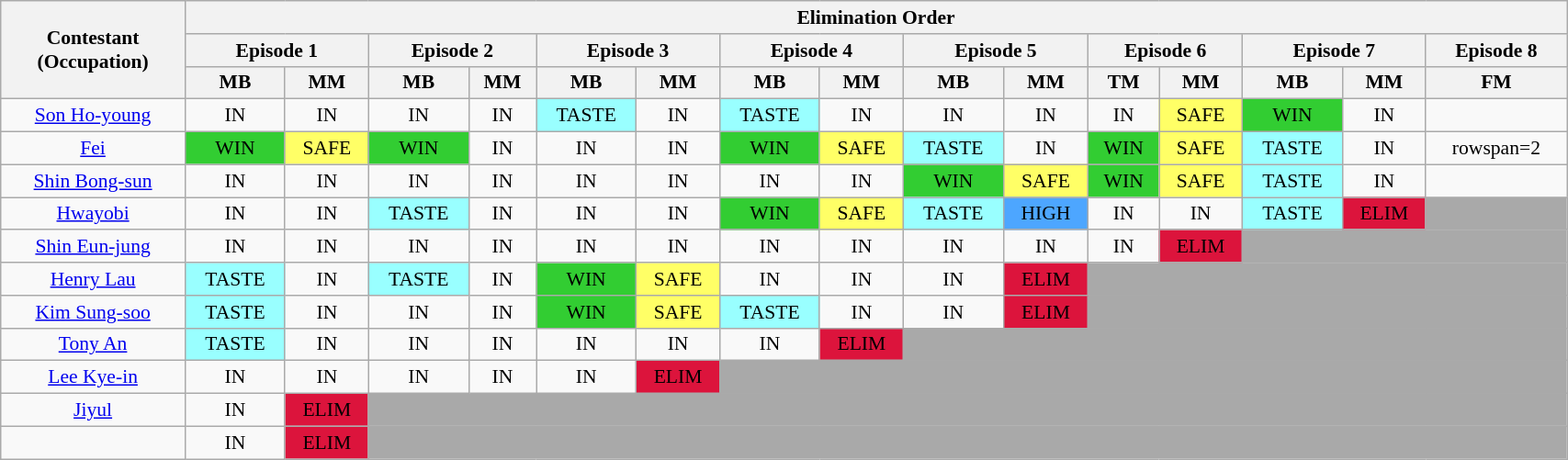<table class="wikitable" style="text-align:center; width:90%; font-size:90%;">
<tr>
<th rowspan=3>Contestant<br>(Occupation)</th>
<th colspan=15>Elimination Order</th>
</tr>
<tr>
<th colspan=2>Episode 1</th>
<th colspan=2>Episode 2</th>
<th colspan=2>Episode 3</th>
<th colspan=2>Episode 4</th>
<th colspan=2>Episode 5</th>
<th colspan=2>Episode 6</th>
<th colspan=2>Episode 7</th>
<th>Episode 8</th>
</tr>
<tr>
<th>MB</th>
<th>MM</th>
<th>MB</th>
<th>MM</th>
<th>MB</th>
<th>MM</th>
<th>MB</th>
<th>MM</th>
<th>MB</th>
<th>MM</th>
<th>TM</th>
<th>MM</th>
<th>MB</th>
<th>MM</th>
<th>FM</th>
</tr>
<tr>
<td><a href='#'>Son Ho-young</a><br></td>
<td>IN</td>
<td>IN</td>
<td>IN</td>
<td>IN</td>
<td bgcolor="#99FFFF">TASTE</td>
<td>IN</td>
<td bgcolor="#99FFFF">TASTE</td>
<td>IN</td>
<td>IN</td>
<td>IN</td>
<td>IN</td>
<td bgcolor="#FFFF66">SAFE</td>
<td bgcolor="limegreen">WIN</td>
<td>IN</td>
<td></td>
</tr>
<tr>
<td><a href='#'>Fei</a><br></td>
<td bgcolor="limegreen">WIN</td>
<td bgcolor="#FFFF66">SAFE</td>
<td bgcolor="limegreen">WIN</td>
<td>IN</td>
<td>IN</td>
<td>IN</td>
<td bgcolor="limegreen">WIN</td>
<td bgcolor="#FFFF66">SAFE</td>
<td bgcolor="#99FFFF">TASTE</td>
<td>IN</td>
<td bgcolor="limegreen">WIN</td>
<td bgcolor="#FFFF66">SAFE</td>
<td bgcolor="#99FFFF">TASTE</td>
<td>IN</td>
<td>rowspan=2 </td>
</tr>
<tr>
<td><a href='#'>Shin Bong-sun</a><br></td>
<td>IN</td>
<td>IN</td>
<td>IN</td>
<td>IN</td>
<td>IN</td>
<td>IN</td>
<td>IN</td>
<td>IN</td>
<td bgcolor="limegreen">WIN</td>
<td bgcolor="#FFFF66">SAFE</td>
<td bgcolor="limegreen">WIN</td>
<td bgcolor="#FFFF66">SAFE</td>
<td bgcolor="#99FFFF">TASTE</td>
<td>IN</td>
</tr>
<tr>
<td><a href='#'>Hwayobi</a><br></td>
<td>IN</td>
<td>IN</td>
<td bgcolor="#99FFFF">TASTE</td>
<td>IN</td>
<td>IN</td>
<td>IN</td>
<td bgcolor="limegreen">WIN</td>
<td bgcolor="#FFFF66">SAFE</td>
<td bgcolor="#99FFFF">TASTE</td>
<td bgcolor="#4da6ff">HIGH</td>
<td>IN</td>
<td>IN</td>
<td bgcolor="#99FFFF">TASTE</td>
<td bgcolor="crimson">ELIM</td>
<td bgcolor="darkgrey"></td>
</tr>
<tr>
<td><a href='#'>Shin Eun-jung</a><br></td>
<td>IN</td>
<td>IN</td>
<td>IN</td>
<td>IN</td>
<td>IN</td>
<td>IN</td>
<td>IN</td>
<td>IN</td>
<td>IN</td>
<td>IN</td>
<td>IN</td>
<td bgcolor="crimson">ELIM</td>
<td colspan="3" bgcolor="darkgrey"></td>
</tr>
<tr>
<td><a href='#'>Henry Lau</a><br></td>
<td bgcolor="#99FFFF">TASTE</td>
<td>IN</td>
<td bgcolor="#99FFFF">TASTE</td>
<td>IN</td>
<td bgcolor="limegreen">WIN</td>
<td bgcolor="#FFFF66">SAFE</td>
<td>IN</td>
<td>IN</td>
<td>IN</td>
<td bgcolor="crimson">ELIM</td>
<td colspan="5" bgcolor="darkgrey"></td>
</tr>
<tr>
<td><a href='#'>Kim Sung-soo</a><br></td>
<td bgcolor="#99FFFF">TASTE</td>
<td>IN</td>
<td>IN</td>
<td>IN</td>
<td bgcolor="limegreen">WIN</td>
<td bgcolor="#FFFF66">SAFE</td>
<td bgcolor="#99FFFF">TASTE</td>
<td>IN</td>
<td>IN</td>
<td bgcolor="crimson">ELIM</td>
<td colspan="5" bgcolor="darkgrey"></td>
</tr>
<tr>
<td><a href='#'>Tony An</a><br></td>
<td bgcolor="#99FFFF">TASTE</td>
<td>IN</td>
<td>IN</td>
<td>IN</td>
<td>IN</td>
<td>IN</td>
<td>IN</td>
<td bgcolor="crimson">ELIM</td>
<td colspan="7" bgcolor="darkgrey"></td>
</tr>
<tr>
<td><a href='#'>Lee Kye-in</a><br></td>
<td>IN</td>
<td>IN</td>
<td>IN</td>
<td>IN</td>
<td>IN</td>
<td bgcolor="crimson">ELIM</td>
<td colspan="9" bgcolor="darkgrey"></td>
</tr>
<tr>
<td><a href='#'>Jiyul</a><br></td>
<td>IN</td>
<td bgcolor="crimson">ELIM</td>
<td colspan="13" bgcolor="darkgrey"></td>
</tr>
<tr>
<td><br></td>
<td>IN</td>
<td bgcolor="crimson">ELIM</td>
<td colspan="13" bgcolor="darkgrey"></td>
</tr>
</table>
